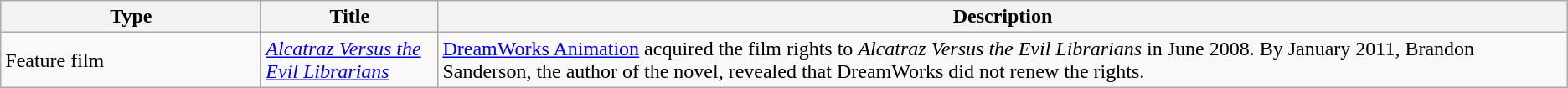<table class="wikitable">
<tr>
<th style="width:150pt;">Type</th>
<th style="width:100pt;">Title</th>
<th>Description</th>
</tr>
<tr>
<td>Feature film</td>
<td><em><a href='#'>Alcatraz Versus the Evil Librarians</a></em></td>
<td><a href='#'>DreamWorks Animation</a> acquired the film rights to <em>Alcatraz Versus the Evil Librarians</em> in June 2008. By January 2011, Brandon Sanderson, the author of the novel, revealed that DreamWorks did not renew the rights.</td>
</tr>
</table>
